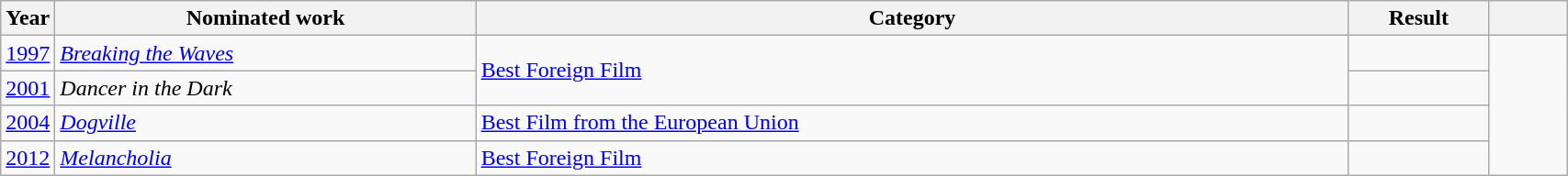<table class=wikitable width=90%>
<tr>
<th width=3%>Year</th>
<th width=27%>Nominated work</th>
<th width=56%>Category</th>
<th width=9%>Result</th>
<th width=5%></th>
</tr>
<tr>
<td><a href='#'>1997</a></td>
<td><em><a href='#'>Breaking the Waves</a></em></td>
<td rowspan="2"><a href='#'>Best Foreign Film</a></td>
<td></td>
<td rowspan="4" style="text-align:center;"></td>
</tr>
<tr>
<td><a href='#'>2001</a></td>
<td><em>Dancer in the Dark</em></td>
<td></td>
</tr>
<tr>
<td><a href='#'>2004</a></td>
<td><em><a href='#'>Dogville</a></em></td>
<td><a href='#'>Best Film from the European Union</a></td>
<td></td>
</tr>
<tr>
<td><a href='#'>2012</a></td>
<td><em><a href='#'>Melancholia</a></em></td>
<td><a href='#'>Best Foreign Film</a></td>
<td></td>
</tr>
</table>
